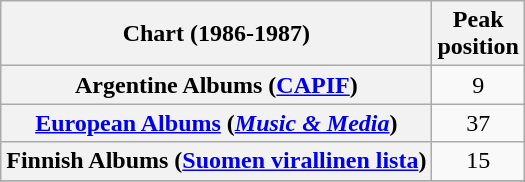<table class="wikitable sortable plainrowheaders" style="text-align:center">
<tr>
<th scope="col">Chart (1986-1987)</th>
<th scope="col">Peak<br>position</th>
</tr>
<tr>
<th scope="row">Argentine Albums (<a href='#'>CAPIF</a>)</th>
<td>9</td>
</tr>
<tr>
<th scope="row"><a href='#'>European Albums</a> (<em><a href='#'>Music & Media</a></em>)</th>
<td>37</td>
</tr>
<tr>
<th scope="row">Finnish Albums (<a href='#'>Suomen virallinen lista</a>)</th>
<td>15</td>
</tr>
<tr>
</tr>
<tr>
</tr>
<tr>
</tr>
<tr>
</tr>
</table>
